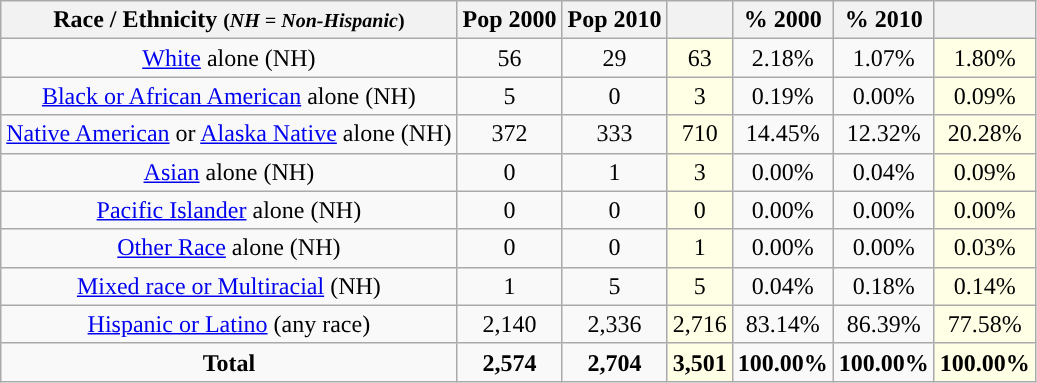<table class="wikitable" style="text-align:center;">
<tr>
<th>Race / Ethnicity <small>(<em>NH = Non-Hispanic</em>)</small></th>
<th>Pop 2000</th>
<th>Pop 2010</th>
<th></th>
<th>% 2000</th>
<th>% 2010</th>
<th></th>
</tr>
<tr>
<td><a href='#'>White</a> alone (NH)</td>
<td>56</td>
<td>29</td>
<td style='background: #ffffe6;'>63</td>
<td>2.18%</td>
<td>1.07%</td>
<td style='background: #ffffe6;'>1.80%</td>
</tr>
<tr>
<td><a href='#'>Black or African American</a> alone (NH)</td>
<td>5</td>
<td>0</td>
<td style='background: #ffffe6;'>3</td>
<td>0.19%</td>
<td>0.00%</td>
<td style='background: #ffffe6;'>0.09%</td>
</tr>
<tr>
<td><a href='#'>Native American</a> or <a href='#'>Alaska Native</a> alone (NH)</td>
<td>372</td>
<td>333</td>
<td style='background: #ffffe6;'>710</td>
<td>14.45%</td>
<td>12.32%</td>
<td style='background: #ffffe6;'>20.28%</td>
</tr>
<tr>
<td><a href='#'>Asian</a> alone (NH)</td>
<td>0</td>
<td>1</td>
<td style='background: #ffffe6;'>3</td>
<td>0.00%</td>
<td>0.04%</td>
<td style='background: #ffffe6;'>0.09%</td>
</tr>
<tr>
<td><a href='#'>Pacific Islander</a> alone (NH)</td>
<td>0</td>
<td>0</td>
<td style='background: #ffffe6;'>0</td>
<td>0.00%</td>
<td>0.00%</td>
<td style='background: #ffffe6;'>0.00%</td>
</tr>
<tr>
<td><a href='#'>Other Race</a> alone (NH)</td>
<td>0</td>
<td>0</td>
<td style='background: #ffffe6;'>1</td>
<td>0.00%</td>
<td>0.00%</td>
<td style='background: #ffffe6;'>0.03%</td>
</tr>
<tr>
<td><a href='#'>Mixed race or Multiracial</a> (NH)</td>
<td>1</td>
<td>5</td>
<td style='background: #ffffe6;'>5</td>
<td>0.04%</td>
<td>0.18%</td>
<td style='background: #ffffe6;'>0.14%</td>
</tr>
<tr>
<td><a href='#'>Hispanic or Latino</a> (any race)</td>
<td>2,140</td>
<td>2,336</td>
<td style='background: #ffffe6;'>2,716</td>
<td>83.14%</td>
<td>86.39%</td>
<td style='background: #ffffe6;'>77.58%</td>
</tr>
<tr>
<td><strong>Total</strong></td>
<td><strong>2,574</strong></td>
<td><strong>2,704</strong></td>
<td style='background: #ffffe6;'><strong>3,501</strong></td>
<td><strong>100.00%</strong></td>
<td><strong>100.00%</strong></td>
<td style='background: #ffffe6;'><strong>100.00%</strong></td>
</tr>
</table>
